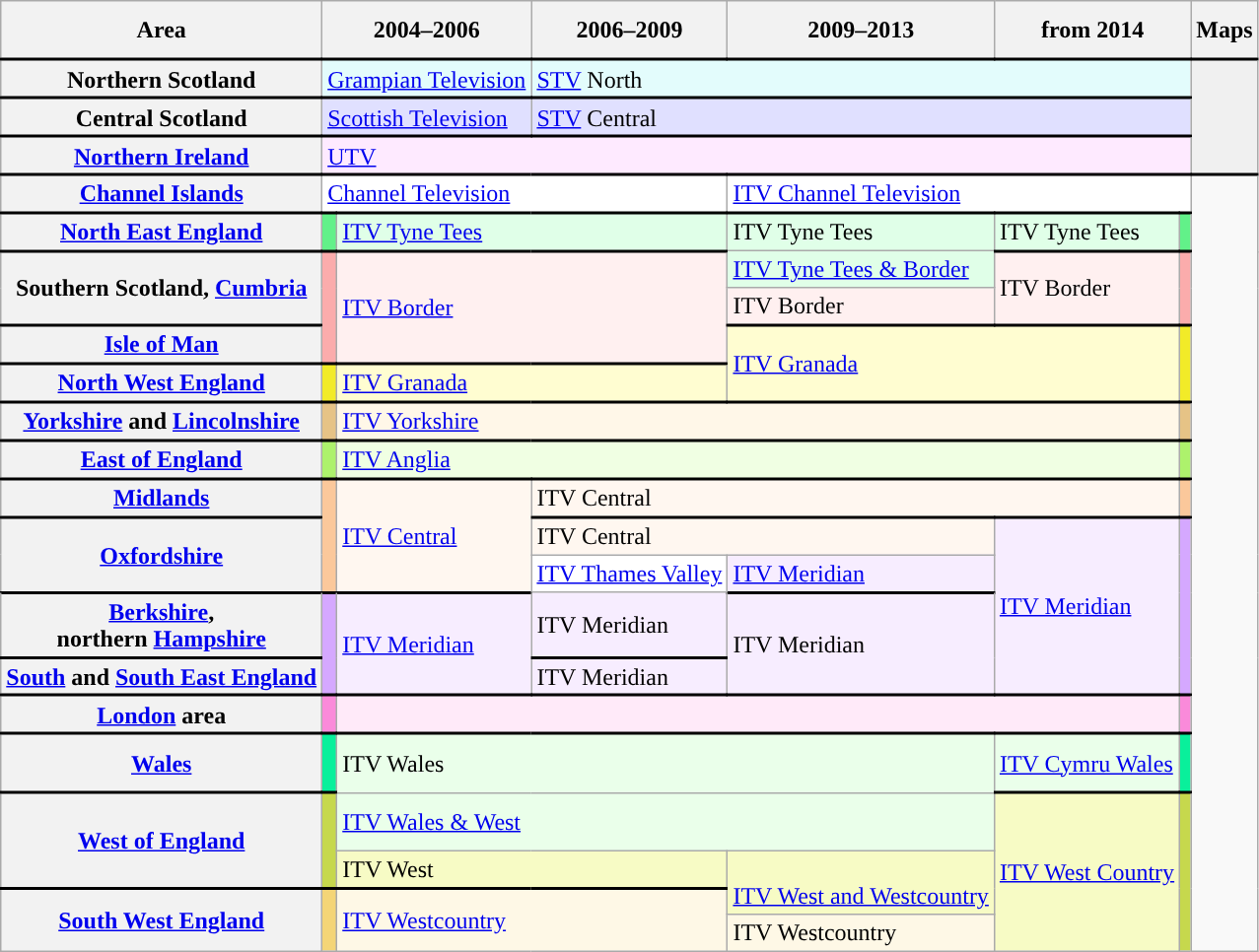<table class="wikitable sortable" style="line-height:110%;">
<tr>
<th scope="row" style="line-height:200%;">Area</th>
<th colspan="2">2004–2006</th>
<th>2006–2009</th>
<th>2009–2013</th>
<th colspan="2">from 2014</th>
<th>Maps</th>
</tr>
<tr style="border-top: 2px solid black;">
<th scope="row">Northern Scotland</th>
<td colspan="2" style="background:#e3fcfc;"><a href='#'>Grampian Television</a></td>
<td colspan="4" style="background:#e3fcfc;"><a href='#'>STV</a> North</td>
<td rowspan="3" style="background-color:#F0F0F0;"></td>
</tr>
<tr style="border-top: 2px solid black;">
<th scope="row">Central Scotland</th>
<td colspan="2" style="background:#e0e0ff;"><a href='#'>Scottish Television</a></td>
<td colspan="4" style="background:#e0e0ff;"><a href='#'>STV</a> Central</td>
</tr>
<tr style="border-top: 2px solid black;">
<th scope="row"><a href='#'>Northern Ireland</a></th>
<td colspan="6" style="background:#feeaff;"><a href='#'>UTV</a></td>
</tr>
<tr style="border-top: 2px solid black;">
<th scope="row"><a href='#'>Channel Islands</a></th>
<td colspan="3" style="background-color:white;"><a href='#'>Channel Television</a></td>
<td colspan="3" style="background-color:white;"><a href='#'>ITV Channel Television</a></td>
<td rowspan="22" style="font-size: 85%; line-height:150%;"></td>
</tr>
<tr style="border-top: 2px solid black;">
<th rowspan="2" scope="row"><a href='#'>North East England</a></th>
<td rowspan="2" style="background-color:#62f189;"></td>
<td rowspan="2" colspan="2" style="background-color:#e0ffe8;"><a href='#'>ITV Tyne Tees</a></td>
<td style="background-color:#e0ffe8;"> ITV Tyne Tees</td>
<td rowspan="2" style="background-color:#e0ffe8;">ITV Tyne Tees</td>
<td rowspan="2" style="background-color:#62f189;"></td>
</tr>
<tr>
<td rowspan="2" style="background-color:#e0ffe8;"> <a href='#'>ITV Tyne Tees & Border</a></td>
</tr>
<tr style="border-top: 2px solid black;">
<th rowspan="2" scope="row">Southern Scotland, <a href='#'>Cumbria</a></th>
<td rowspan="3" style="background-color:#fbacac;"></td>
<td rowspan="3" colspan="2" style="background-color:#fff0f0;"><a href='#'>ITV Border</a></td>
<td rowspan="2" style="background-color:#fff0f0;">ITV Border</td>
<td rowspan="2" style="background-color:#fbacac;"></td>
</tr>
<tr>
<td style="background-color:#fff0f0;"> ITV Border</td>
</tr>
<tr style="border-top: 2px solid black;">
<th scope="row"><a href='#'>Isle of Man</a></th>
<td rowspan="2" colspan="2" style="background-color:#fffdd1;"><a href='#'>ITV Granada</a></td>
<td rowspan="2" style="background-color:#f2eb28;"></td>
</tr>
<tr style="border-top: 2px solid black;">
<th scope="row"><a href='#'>North West England</a></th>
<td style="background-color:#f2eb28;"></td>
<td colspan="2" style="background-color:#fffdd1;"><a href='#'>ITV Granada</a></td>
</tr>
<tr style="border-top: 2px solid black;">
<th scope="row"><a href='#'>Yorkshire</a> and <a href='#'>Lincolnshire</a></th>
<td style="background-color:#e6c386;"></td>
<td colspan="4" style="background:#fff7e8;"><a href='#'>ITV Yorkshire</a></td>
<td style="background-color:#e6c386;"></td>
</tr>
<tr style="border-top: 2px solid black;">
<th scope="row"><a href='#'>East of England</a></th>
<td style="background-color:#adf26c;"></td>
<td colspan="4" style="background-color:#f0ffe3;"><a href='#'>ITV Anglia</a></td>
<td style="background-color:#adf26c;"></td>
</tr>
<tr style="border-top: 2px solid black;">
<th scope="row"><a href='#'>Midlands</a></th>
<td rowspan="3" style="background-color:#fbc89b;"></td>
<td rowspan="3" style="background-color:#fff7f0;"><a href='#'>ITV Central</a></td>
<td colspan="3" style="background-color:#fff7f0;">ITV Central</td>
<td style="background-color:#fbc89b;"></td>
</tr>
<tr style="border-top: 2px solid black;">
<th rowspan="2" scope="row"><a href='#'>Oxfordshire</a></th>
<td colspan="2" style="background-color:#fff7f0;"> ITV Central</td>
<td rowspan="5" style="background-color:#f7edff;"><a href='#'>ITV Meridian</a></td>
<td rowspan="5" style="background-color:#d5a8ff;"></td>
</tr>
<tr>
<td rowspan="2" style="background-color:white"> <a href='#'>ITV Thames Valley</a></td>
<td style="background-color:#f7edff;"> <a href='#'>ITV Meridian</a></td>
</tr>
<tr style="border-top: 2px solid black;">
<th rowspan="2" scope="row"><a href='#'>Berkshire</a>,<br>northern <a href='#'>Hampshire</a></th>
<td rowspan="3" style="background-color:#d5a8ff;"></td>
<td rowspan="3" style="background-color:#f7edff;"><a href='#'>ITV Meridian</a></td>
<td rowspan="3" style="background-color:#f7edff;">ITV Meridian</td>
</tr>
<tr>
<td style="background-color:#f7edff;"> ITV Meridian</td>
</tr>
<tr style="border-top: 2px solid black;">
<th scope="row"><a href='#'>South</a> and <a href='#'>South East England</a></th>
<td style="background-color:#f7edff;">ITV Meridian</td>
</tr>
<tr style="border-top: 2px solid black;">
<th scope="row"><a href='#'>London</a> area</th>
<td style="background-color:#fa8ada;"></td>
<td colspan="4" style="background-color:#ffeaf9;"></td>
<td style="background-color:#fa8ada;"></td>
</tr>
<tr style="border-top: 2px solid black;">
<th rowspan="2" scope="row"><a href='#'>Wales</a></th>
<td rowspan="2" style="background-color:#09f09b;"></td>
<td colspan="3" style="background-color:#eaffea; line-height:200%;"> ITV Wales</td>
<td rowspan="2" style="background-color:#eaffea;"><a href='#'>ITV Cymru Wales</a></td>
<td rowspan="2" style="background-color:#09f09b;"></td>
</tr>
<tr>
<td rowspan="2" colspan="3" style="background-color:#eaffea; line-height:200%;"> <a href='#'>ITV Wales & West</a></td>
</tr>
<tr style="border-top: 2px solid black;">
<th rowspan="2" scope="row"><a href='#'>West of England</a></th>
<td rowspan="2" style="background-color:#c6d84d;"></td>
<td rowspan="4" style="background-color:#f7fbc5;"><a href='#'>ITV West Country</a></td>
<td rowspan="4" style="background-color:#c6d84d;"></td>
</tr>
<tr>
<td colspan="2" style="background-color:#f7fbc5;">  ITV West</td>
<td rowspan="2" style="background-color:#f7fbc5;"><br><a href='#'>ITV West and Westcountry</a></td>
</tr>
<tr style="border-top: 2px solid black;">
<th rowspan="2" scope="row"><a href='#'>South West England</a></th>
<td rowspan="2" style="background-color:#f4d577;"></td>
<td rowspan="2" colspan="2" style="background-color:#fef8e6;"><a href='#'>ITV Westcountry</a></td>
</tr>
<tr>
<td style="background-color:#fef8e6;"> ITV Westcountry</td>
</tr>
</table>
